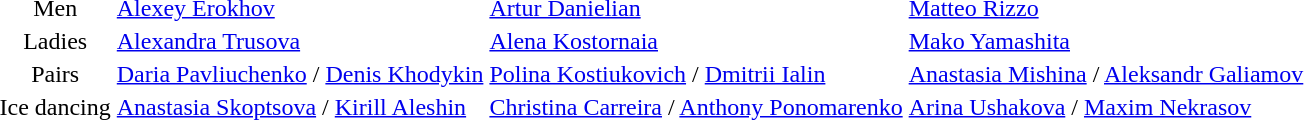<table>
<tr>
<td align=center>Men</td>
<td> <a href='#'>Alexey Erokhov</a></td>
<td> <a href='#'>Artur Danielian</a></td>
<td> <a href='#'>Matteo Rizzo</a></td>
</tr>
<tr>
<td align=center>Ladies</td>
<td> <a href='#'>Alexandra Trusova</a></td>
<td> <a href='#'>Alena Kostornaia</a></td>
<td> <a href='#'>Mako Yamashita</a></td>
</tr>
<tr>
<td align=center>Pairs</td>
<td> <a href='#'>Daria Pavliuchenko</a> / <a href='#'>Denis Khodykin</a></td>
<td> <a href='#'>Polina Kostiukovich</a> / <a href='#'>Dmitrii Ialin</a></td>
<td> <a href='#'>Anastasia Mishina</a> / <a href='#'>Aleksandr Galiamov</a></td>
</tr>
<tr>
<td align=center>Ice dancing</td>
<td> <a href='#'>Anastasia Skoptsova</a> / <a href='#'>Kirill Aleshin</a></td>
<td> <a href='#'>Christina Carreira</a> / <a href='#'>Anthony Ponomarenko</a></td>
<td> <a href='#'>Arina Ushakova</a> / <a href='#'>Maxim Nekrasov</a></td>
</tr>
</table>
